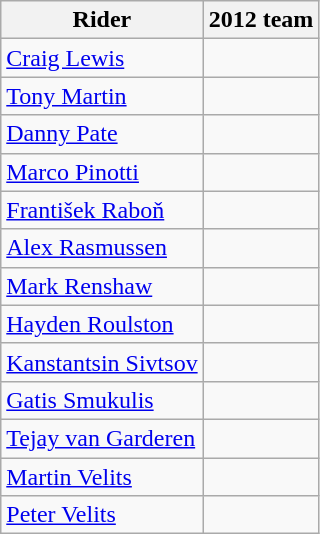<table class="wikitable">
<tr>
<th>Rider</th>
<th>2012 team</th>
</tr>
<tr>
<td><a href='#'>Craig Lewis</a></td>
<td></td>
</tr>
<tr>
<td><a href='#'>Tony Martin</a></td>
<td></td>
</tr>
<tr>
<td><a href='#'>Danny Pate</a></td>
<td></td>
</tr>
<tr>
<td><a href='#'>Marco Pinotti</a></td>
<td></td>
</tr>
<tr>
<td><a href='#'>František Raboň</a></td>
<td></td>
</tr>
<tr>
<td><a href='#'>Alex Rasmussen</a></td>
<td></td>
</tr>
<tr>
<td><a href='#'>Mark Renshaw</a></td>
<td></td>
</tr>
<tr>
<td><a href='#'>Hayden Roulston</a></td>
<td></td>
</tr>
<tr>
<td><a href='#'>Kanstantsin Sivtsov</a></td>
<td></td>
</tr>
<tr>
<td><a href='#'>Gatis Smukulis</a></td>
<td></td>
</tr>
<tr>
<td><a href='#'>Tejay van Garderen</a></td>
<td></td>
</tr>
<tr>
<td><a href='#'>Martin Velits</a></td>
<td></td>
</tr>
<tr>
<td><a href='#'>Peter Velits</a></td>
<td></td>
</tr>
</table>
